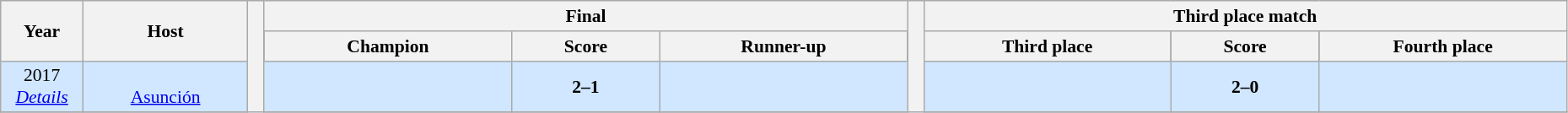<table class="wikitable" style="font-size:90%; width: 98%; text-align: center;">
<tr bgcolor=#C1D8FF>
<th rowspan=2 width=5%>Year</th>
<th rowspan=2 width=10%>Host</th>
<th width=1% rowspan=100 bgcolor=ffffff></th>
<th colspan=3>Final</th>
<th width=1% rowspan=100 bgcolor=ffffff></th>
<th colspan=3>Third place match</th>
</tr>
<tr bgcolor=FEF>
<th width=15%>Champion</th>
<th width=9%>Score</th>
<th width=15%>Runner-up</th>
<th width=15%>Third place</th>
<th width=9%>Score</th>
<th width=15%>Fourth place</th>
</tr>
<tr bgcolor=#D0E7FF>
<td>2017<br><em><a href='#'>Details</a></em></td>
<td><br><a href='#'>Asunción</a></td>
<td><strong></strong></td>
<td><strong> 2–1 </strong></td>
<td><strong></strong></td>
<td><strong></strong></td>
<td><strong> 2–0 </strong></td>
<td><strong></strong></td>
</tr>
<tr>
</tr>
</table>
